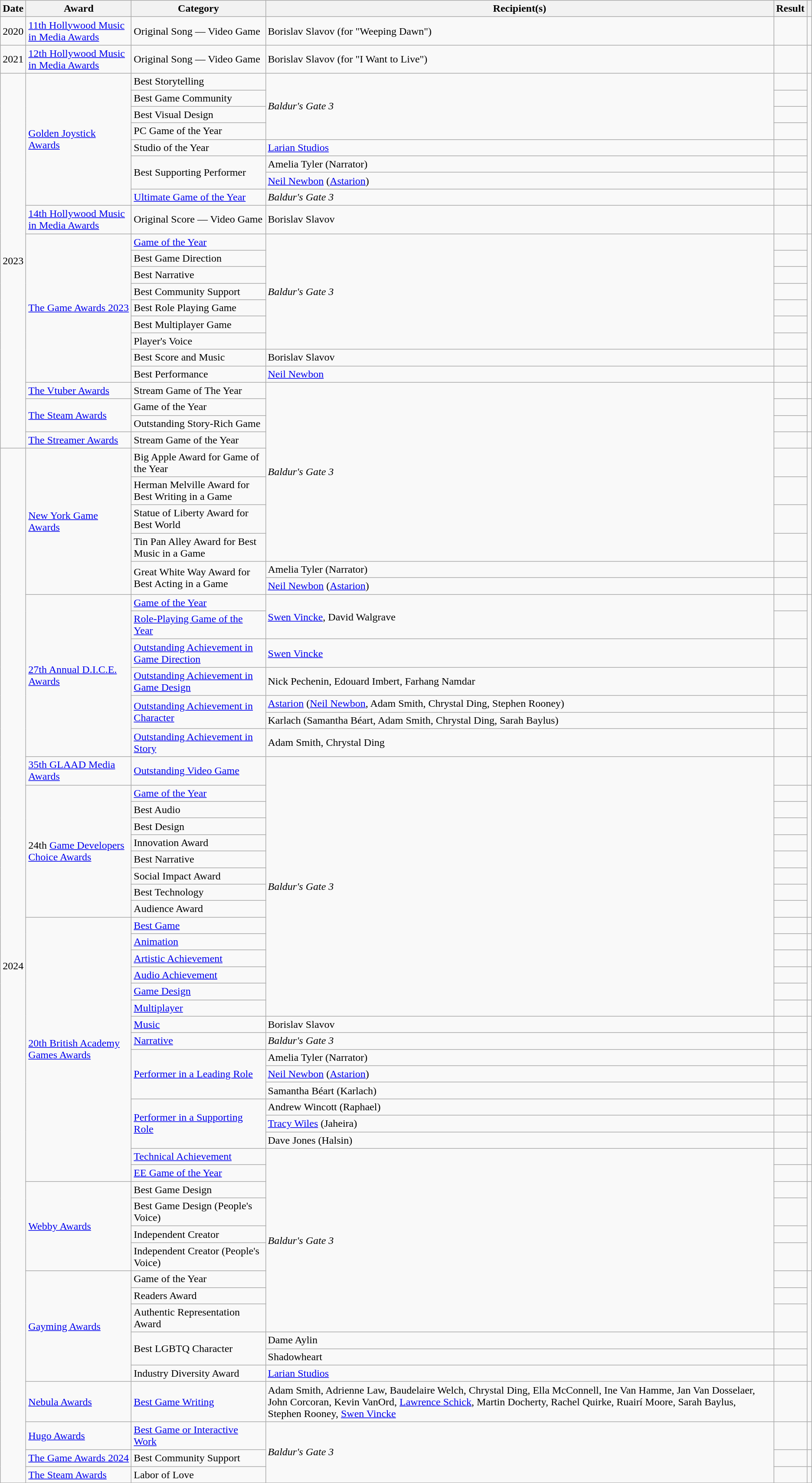<table class="wikitable plainrowheaders sortable">
<tr>
<th scope="col">Date</th>
<th scope="col">Award</th>
<th scope="col">Category</th>
<th scope="col">Recipient(s)</th>
<th scope="col">Result</th>
<th scope="col" class="unsortable"></th>
</tr>
<tr>
<td style="text-align:center;">2020</td>
<td><a href='#'>11th Hollywood Music in Media Awards</a></td>
<td>Original Song — Video Game</td>
<td>Borislav Slavov (for "Weeping Dawn")</td>
<td></td>
<td style="text-align:center;"></td>
</tr>
<tr>
<td style="text-align:center;">2021</td>
<td><a href='#'>12th Hollywood Music in Media Awards</a></td>
<td>Original Song — Video Game</td>
<td>Borislav Slavov (for "I Want to Live")</td>
<td></td>
<td style="text-align:center;"></td>
</tr>
<tr>
<td rowspan="22" style="text-align:center;">2023</td>
<td rowspan="8"><a href='#'>Golden Joystick Awards</a></td>
<td>Best Storytelling</td>
<td rowspan="4"><em>Baldur's Gate 3</em></td>
<td></td>
<td rowspan="8" style="text-align:center;"></td>
</tr>
<tr>
<td>Best Game Community</td>
<td></td>
</tr>
<tr>
<td>Best Visual Design</td>
<td></td>
</tr>
<tr>
<td>PC Game of the Year</td>
<td></td>
</tr>
<tr>
<td>Studio of the Year</td>
<td><a href='#'>Larian Studios</a></td>
<td></td>
</tr>
<tr>
<td rowspan="2">Best Supporting Performer</td>
<td>Amelia Tyler (Narrator)</td>
<td></td>
</tr>
<tr>
<td><a href='#'>Neil Newbon</a> (<a href='#'>Astarion</a>)</td>
<td></td>
</tr>
<tr>
<td><a href='#'>Ultimate Game of the Year</a></td>
<td><em>Baldur's Gate 3</em></td>
<td></td>
</tr>
<tr>
<td><a href='#'>14th Hollywood Music in Media Awards</a></td>
<td>Original Score — Video Game</td>
<td>Borislav Slavov</td>
<td></td>
<td style="text-align:center;"></td>
</tr>
<tr>
<td rowspan="9"><a href='#'>The Game Awards 2023</a></td>
<td><a href='#'>Game of the Year</a></td>
<td rowspan="7"><em>Baldur's Gate 3</em></td>
<td></td>
<td style="text-align:center;" rowspan="9"></td>
</tr>
<tr>
<td>Best Game Direction</td>
<td></td>
</tr>
<tr>
<td>Best Narrative</td>
<td></td>
</tr>
<tr>
<td>Best Community Support</td>
<td></td>
</tr>
<tr>
<td>Best Role Playing Game</td>
<td></td>
</tr>
<tr>
<td>Best Multiplayer Game</td>
<td></td>
</tr>
<tr>
<td>Player's Voice</td>
<td></td>
</tr>
<tr>
<td>Best Score and Music</td>
<td>Borislav Slavov</td>
<td></td>
</tr>
<tr>
<td>Best Performance</td>
<td><a href='#'>Neil Newbon</a></td>
<td></td>
</tr>
<tr>
<td><a href='#'>The Vtuber Awards</a></td>
<td>Stream Game of The Year</td>
<td rowspan="8"><em>Baldur's Gate 3</em></td>
<td></td>
<td align="center"></td>
</tr>
<tr>
<td rowspan="2"><a href='#'>The Steam Awards</a></td>
<td>Game of the Year</td>
<td></td>
<td rowspan="2" style="text-align:center;"></td>
</tr>
<tr>
<td>Outstanding Story-Rich Game</td>
<td></td>
</tr>
<tr>
<td><a href='#'>The Streamer Awards</a></td>
<td>Stream Game of the Year</td>
<td></td>
<td style="text-align:center;"></td>
</tr>
<tr>
<td rowspan="52">2024</td>
<td rowspan="6"><a href='#'>New York Game Awards</a></td>
<td>Big Apple Award for Game of the Year</td>
<td></td>
<td rowspan="6" style="text-align:center;"></td>
</tr>
<tr>
<td>Herman Melville Award for Best Writing in a Game</td>
<td></td>
</tr>
<tr>
<td>Statue of Liberty Award for Best World</td>
<td></td>
</tr>
<tr>
<td>Tin Pan Alley Award for Best Music in a Game</td>
<td></td>
</tr>
<tr>
<td rowspan="2">Great White Way Award for Best Acting in a Game</td>
<td>Amelia Tyler (Narrator)</td>
<td></td>
</tr>
<tr>
<td><a href='#'>Neil Newbon</a> (<a href='#'>Astarion</a>)</td>
<td></td>
</tr>
<tr>
<td rowspan="7"><a href='#'>27th Annual D.I.C.E. Awards</a></td>
<td><a href='#'>Game of the Year</a></td>
<td rowspan="2"><a href='#'>Swen Vincke</a>, David Walgrave</td>
<td></td>
<td rowspan="7" style="text-align:center;"></td>
</tr>
<tr>
<td><a href='#'>Role-Playing Game of the Year</a></td>
<td></td>
</tr>
<tr>
<td><a href='#'>Outstanding Achievement in Game Direction</a></td>
<td><a href='#'>Swen Vincke</a></td>
<td></td>
</tr>
<tr>
<td><a href='#'>Outstanding Achievement in Game Design</a></td>
<td>Nick Pechenin, Edouard Imbert, Farhang Namdar</td>
<td></td>
</tr>
<tr>
<td rowspan="2"><a href='#'>Outstanding Achievement in Character</a></td>
<td><a href='#'>Astarion</a> (<a href='#'>Neil Newbon</a>, Adam Smith, Chrystal Ding, Stephen Rooney)</td>
<td></td>
</tr>
<tr>
<td>Karlach (Samantha Béart, Adam Smith, Chrystal Ding, Sarah Baylus)</td>
<td></td>
</tr>
<tr>
<td><a href='#'>Outstanding Achievement in Story</a></td>
<td>Adam Smith, Chrystal Ding</td>
<td></td>
</tr>
<tr>
<td><a href='#'>35th GLAAD Media Awards</a></td>
<td><a href='#'>Outstanding Video Game</a></td>
<td rowspan="15"><em>Baldur's Gate 3</em></td>
<td></td>
<td style="text-align:center;"></td>
</tr>
<tr>
<td rowspan="8">24th <a href='#'>Game Developers Choice Awards</a></td>
<td><a href='#'>Game of the Year</a></td>
<td></td>
<td rowspan="8" style="text-align:center;"></td>
</tr>
<tr>
<td>Best Audio</td>
<td></td>
</tr>
<tr>
<td>Best Design</td>
<td></td>
</tr>
<tr>
<td>Innovation Award</td>
<td></td>
</tr>
<tr>
<td>Best Narrative</td>
<td></td>
</tr>
<tr>
<td>Social Impact Award</td>
<td></td>
</tr>
<tr>
<td>Best Technology</td>
<td></td>
</tr>
<tr>
<td>Audience Award</td>
<td></td>
</tr>
<tr>
<td rowspan="16"><a href='#'>20th British Academy Games Awards</a></td>
<td><a href='#'>Best Game</a></td>
<td></td>
<td style="text-align:center;"></td>
</tr>
<tr>
<td><a href='#'>Animation</a></td>
<td></td>
<td style="text-align:center;"></td>
</tr>
<tr>
<td><a href='#'>Artistic Achievement</a></td>
<td></td>
<td style="text-align:center;"></td>
</tr>
<tr>
<td><a href='#'>Audio Achievement</a></td>
<td></td>
<td style="text-align:center;" rowspan="2"></td>
</tr>
<tr>
<td><a href='#'>Game Design</a></td>
<td></td>
</tr>
<tr>
<td><a href='#'>Multiplayer</a></td>
<td></td>
<td style="text-align:center;"></td>
</tr>
<tr>
<td><a href='#'>Music</a></td>
<td>Borislav Slavov</td>
<td></td>
<td style="text-align:center;" rowspan="2"></td>
</tr>
<tr>
<td><a href='#'>Narrative</a></td>
<td><em>Baldur's Gate 3</em></td>
<td></td>
</tr>
<tr>
<td rowspan="3"><a href='#'>Performer in a Leading Role</a></td>
<td>Amelia Tyler (Narrator)</td>
<td></td>
<td style="text-align:center;" rowspan="3"></td>
</tr>
<tr>
<td><a href='#'>Neil Newbon</a> (<a href='#'>Astarion</a>)</td>
<td></td>
</tr>
<tr>
<td>Samantha Béart (Karlach)</td>
<td></td>
</tr>
<tr>
<td rowspan="3"><a href='#'>Performer in a Supporting Role</a></td>
<td>Andrew Wincott (Raphael)</td>
<td></td>
<td style="text-align:center;"></td>
</tr>
<tr>
<td><a href='#'>Tracy Wiles</a> (Jaheira)</td>
<td></td>
<td style="text-align:center;"></td>
</tr>
<tr>
<td>Dave Jones (Halsin)</td>
<td></td>
<td style="text-align:center;" rowspan="2"></td>
</tr>
<tr>
<td><a href='#'>Technical Achievement</a></td>
<td rowspan="9"><em>Baldur's Gate 3</em></td>
<td></td>
</tr>
<tr>
<td><a href='#'>EE Game of the Year</a></td>
<td></td>
<td style="text-align:center;"></td>
</tr>
<tr>
<td rowspan="4"><a href='#'>Webby Awards</a></td>
<td>Best Game Design</td>
<td></td>
<td style="text-align:center;" rowspan="4"></td>
</tr>
<tr>
<td>Best Game Design (People's Voice)</td>
<td></td>
</tr>
<tr>
<td>Independent Creator</td>
<td></td>
</tr>
<tr>
<td>Independent Creator (People's Voice)</td>
<td></td>
</tr>
<tr>
<td rowspan="6"><a href='#'>Gayming Awards</a></td>
<td>Game of the Year</td>
<td></td>
<td rowspan="6" style="text-align:center;"></td>
</tr>
<tr>
<td>Readers Award</td>
<td></td>
</tr>
<tr>
<td>Authentic Representation Award</td>
<td></td>
</tr>
<tr>
<td rowspan="2">Best LGBTQ Character</td>
<td>Dame Aylin</td>
<td></td>
</tr>
<tr>
<td>Shadowheart</td>
<td></td>
</tr>
<tr>
<td>Industry Diversity Award</td>
<td><a href='#'>Larian Studios</a></td>
<td></td>
</tr>
<tr>
<td><a href='#'>Nebula Awards</a></td>
<td><a href='#'>Best Game Writing</a></td>
<td>Adam Smith, Adrienne Law, Baudelaire Welch, Chrystal Ding, Ella McConnell, Ine Van Hamme, Jan Van Dosselaer, John Corcoran, Kevin VanOrd, <a href='#'>Lawrence Schick</a>, Martin Docherty, Rachel Quirke, Ruairí Moore, Sarah Baylus, Stephen Rooney, <a href='#'>Swen Vincke</a></td>
<td></td>
<td style="text-align:center;"></td>
</tr>
<tr>
<td><a href='#'>Hugo Awards</a></td>
<td><a href='#'>Best Game or Interactive Work</a></td>
<td rowspan="3"><em>Baldur's Gate 3</em></td>
<td></td>
<td style="text-align:center;"></td>
</tr>
<tr>
<td><a href='#'>The Game Awards 2024</a></td>
<td>Best Community Support</td>
<td></td>
<td style="text-align:center;"></td>
</tr>
<tr>
<td><a href='#'>The Steam Awards</a></td>
<td>Labor of Love</td>
<td></td>
<td style="text-align:center;"></td>
</tr>
</table>
